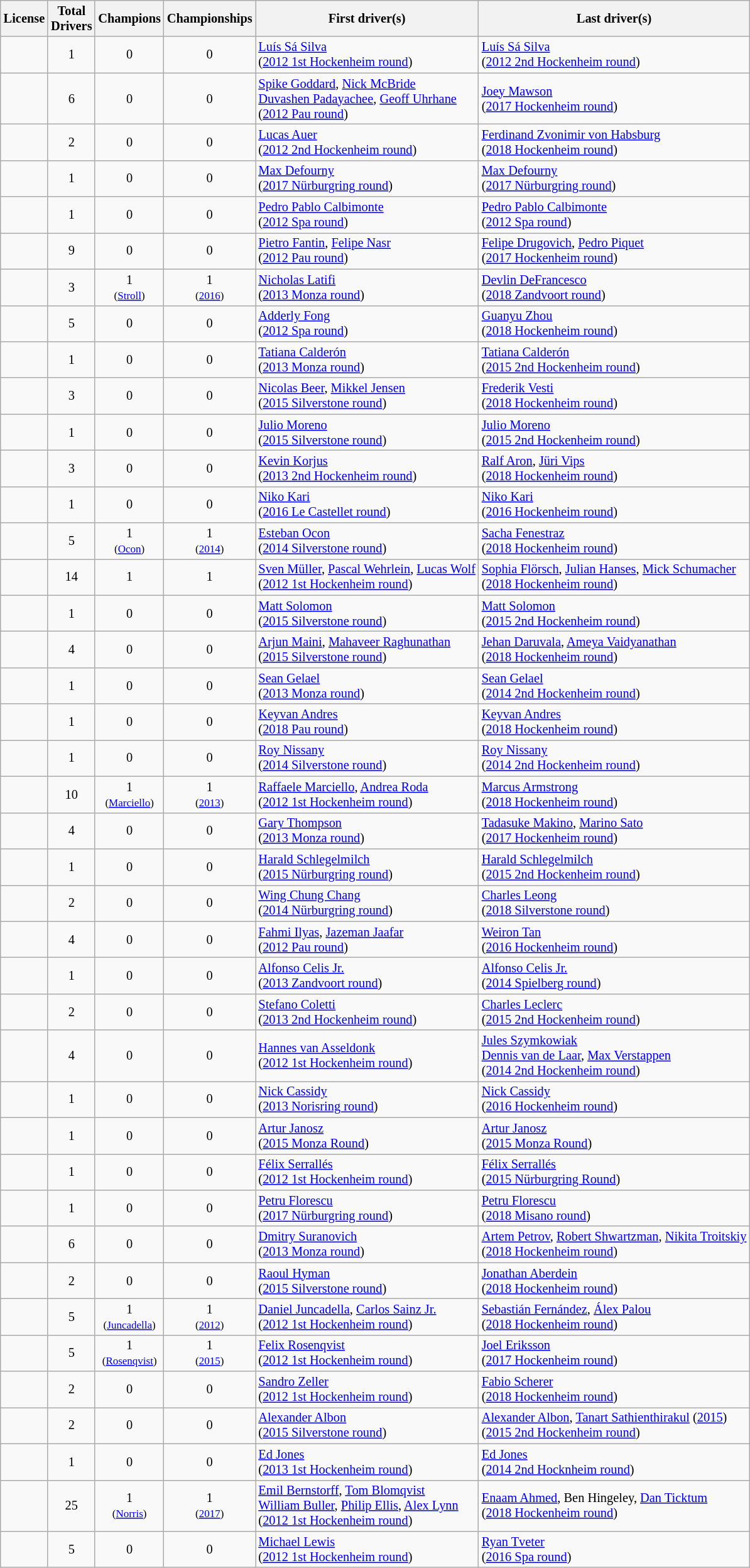<table class="wikitable sortable" style="font-size: 85%; text-align:center">
<tr>
<th>License</th>
<th>Total<br>Drivers</th>
<th>Champions</th>
<th>Championships</th>
<th>First driver(s)</th>
<th>Last driver(s)</th>
</tr>
<tr>
<td align="left"></td>
<td>1</td>
<td>0</td>
<td>0</td>
<td align="left" data-sort-value="1"><a href='#'>Luís Sá Silva</a><br>(<a href='#'>2012 1st Hockenheim round</a>)</td>
<td align="left" data-sort-value="2"><a href='#'>Luís Sá Silva</a><br>(<a href='#'>2012 2nd Hockenheim round</a>)</td>
</tr>
<tr>
<td align="left"></td>
<td>6</td>
<td>0</td>
<td>0</td>
<td align="left" data-sort-value="2"><a href='#'>Spike Goddard</a>, <a href='#'>Nick McBride</a><br><a href='#'>Duvashen Padayachee</a>, <a href='#'>Geoff Uhrhane</a><br>(<a href='#'>2012 Pau round</a>)</td>
<td align="left" data-sort-value="12"><a href='#'>Joey Mawson</a><br>(<a href='#'>2017 Hockenheim round</a>)</td>
</tr>
<tr>
<td align="left"></td>
<td>2</td>
<td>0</td>
<td>0</td>
<td align="left" data-sort-value="4"><a href='#'>Lucas Auer</a><br>(<a href='#'>2012 2nd Hockenheim round</a>)</td>
<td align="left" data-sort-value="16"><a href='#'>Ferdinand Zvonimir von Habsburg</a><br>(<a href='#'>2018 Hockenheim round</a>)</td>
</tr>
<tr>
<td align="left"></td>
<td>1</td>
<td>0</td>
<td>0</td>
<td align="left" data-sort-value="16"><a href='#'>Max Defourny</a><br>(<a href='#'>2017 Nürburgring round</a>)</td>
<td align="left" data-sort-value="11"><a href='#'>Max Defourny</a><br>(<a href='#'>2017 Nürburgring round</a>)</td>
</tr>
<tr>
<td align="left"></td>
<td>1</td>
<td>0</td>
<td>0</td>
<td align="left" data-sort-value="3"><a href='#'>Pedro Pablo Calbimonte</a><br>(<a href='#'>2012 Spa round</a>)</td>
<td align="left" data-sort-value="1"><a href='#'>Pedro Pablo Calbimonte</a><br>(<a href='#'>2012 Spa round</a>)</td>
</tr>
<tr>
<td align="left"></td>
<td>9</td>
<td>0</td>
<td>0</td>
<td align="left" data-sort-value="2"><a href='#'>Pietro Fantin</a>, <a href='#'>Felipe Nasr</a><br>(<a href='#'>2012 Pau round</a>)</td>
<td align="left" data-sort-value="12"><a href='#'>Felipe Drugovich</a>, <a href='#'>Pedro Piquet</a><br>(<a href='#'>2017 Hockenheim round</a>)</td>
</tr>
<tr>
<td align="left"></td>
<td>3</td>
<td>1<br><small>(<a href='#'>Stroll</a>)</small></td>
<td>1<br><small>(<a href='#'>2016</a>)</small></td>
<td align="left" data-sort-value="5"><a href='#'>Nicholas Latifi</a><br>(<a href='#'>2013 Monza round</a>)</td>
<td align="left" data-sort-value="13"><a href='#'>Devlin DeFrancesco</a><br>(<a href='#'>2018 Zandvoort round</a>)</td>
</tr>
<tr>
<td align="left"></td>
<td>5</td>
<td>0</td>
<td>0</td>
<td align="left" data-sort-value="3"><a href='#'>Adderly Fong</a><br>(<a href='#'>2012 Spa round</a>)</td>
<td align="left" data-sort-value="16"><a href='#'>Guanyu Zhou</a><br>(<a href='#'>2018 Hockenheim round</a>)</td>
</tr>
<tr>
<td align="left"></td>
<td>1</td>
<td>0</td>
<td>0</td>
<td align="left" data-sort-value="5"><a href='#'>Tatiana Calderón</a><br>(<a href='#'>2013 Monza round</a>)</td>
<td align="left" data-sort-value="8"><a href='#'>Tatiana Calderón</a><br>(<a href='#'>2015 2nd Hockenheim round</a>)</td>
</tr>
<tr>
<td align="left"></td>
<td>3</td>
<td>0</td>
<td>0</td>
<td align="left" data-sort-value="12"><a href='#'>Nicolas Beer</a>, <a href='#'>Mikkel Jensen</a><br>(<a href='#'>2015 Silverstone round</a>)</td>
<td align="left" data-sort-value="16"><a href='#'>Frederik Vesti</a><br>(<a href='#'>2018 Hockenheim round</a>)</td>
</tr>
<tr>
<td align="left"></td>
<td>1</td>
<td>0</td>
<td>0</td>
<td align="left" data-sort-value="12"><a href='#'>Julio Moreno</a><br>(<a href='#'>2015 Silverstone round</a>)</td>
<td align="left" data-sort-value="8"><a href='#'>Julio Moreno</a><br>(<a href='#'>2015 2nd Hockenheim round</a>)</td>
</tr>
<tr>
<td align="left"></td>
<td>3</td>
<td>0</td>
<td>0</td>
<td align="left" data-sort-value="9"><a href='#'>Kevin Korjus</a><br>(<a href='#'>2013 2nd Hockenheim round</a>)</td>
<td align="left" data-sort-value="16"><a href='#'>Ralf Aron</a>, <a href='#'>Jüri Vips</a><br>(<a href='#'>2018 Hockenheim round</a>)</td>
</tr>
<tr>
<td align="left"></td>
<td>1</td>
<td>0</td>
<td>0</td>
<td align="left" data-sort-value="15"><a href='#'>Niko Kari</a><br>(<a href='#'>2016 Le Castellet round</a>)</td>
<td align="left" data-sort-value="10"><a href='#'>Niko Kari</a><br>(<a href='#'>2016 Hockenheim round</a>)</td>
</tr>
<tr>
<td align="left"></td>
<td>5</td>
<td>1<br><small>(<a href='#'>Ocon</a>)</small></td>
<td>1<br><small>(<a href='#'>2014</a>)</small></td>
<td align="left" data-sort-value="10"><a href='#'>Esteban Ocon</a><br>(<a href='#'>2014 Silverstone round</a>)</td>
<td align="left" data-sort-value="16"><a href='#'>Sacha Fenestraz</a><br>(<a href='#'>2018 Hockenheim round</a>)</td>
</tr>
<tr>
<td align="left"></td>
<td>14</td>
<td>1<br></td>
<td>1<br></td>
<td align="left" data-sort-value="1"><a href='#'>Sven Müller</a>, <a href='#'>Pascal Wehrlein</a>, <a href='#'>Lucas Wolf</a><br>(<a href='#'>2012 1st Hockenheim round</a>)</td>
<td align="left" data-sort-value="16"><a href='#'>Sophia Flörsch</a>, <a href='#'>Julian Hanses</a>, <a href='#'>Mick Schumacher</a><br>(<a href='#'>2018 Hockenheim round</a>)</td>
</tr>
<tr>
<td align="left"></td>
<td>1</td>
<td>0</td>
<td>0</td>
<td align="left" data-sort-value="12"><a href='#'>Matt Solomon</a><br>(<a href='#'>2015 Silverstone round</a>)</td>
<td align="left" data-sort-value="8"><a href='#'>Matt Solomon</a><br>(<a href='#'>2015 2nd Hockenheim round</a>)</td>
</tr>
<tr>
<td align="left"></td>
<td>4</td>
<td>0</td>
<td>0</td>
<td align="left" data-sort-value="12"><a href='#'>Arjun Maini</a>, <a href='#'>Mahaveer Raghunathan</a><br>(<a href='#'>2015 Silverstone round</a>)</td>
<td align="left" data-sort-value="16"><a href='#'>Jehan Daruvala</a>, <a href='#'>Ameya Vaidyanathan</a><br>(<a href='#'>2018 Hockenheim round</a>)</td>
</tr>
<tr>
<td align="left"></td>
<td>1</td>
<td>0</td>
<td>0</td>
<td align="left" data-sort-value="5"><a href='#'>Sean Gelael</a><br>(<a href='#'>2013 Monza round</a>)</td>
<td align="left" data-sort-value="5"><a href='#'>Sean Gelael</a><br>(<a href='#'>2014 2nd Hockenheim round</a>)</td>
</tr>
<tr>
<td align="left"></td>
<td>1</td>
<td>0</td>
<td>0</td>
<td align="left" data-sort-value="17"><a href='#'>Keyvan Andres</a><br>(<a href='#'>2018 Pau round</a>)</td>
<td align="left" data-sort-value="16"><a href='#'>Keyvan Andres</a><br>(<a href='#'>2018 Hockenheim round</a>)</td>
</tr>
<tr>
<td align="left"></td>
<td>1</td>
<td>0</td>
<td>0</td>
<td align="left" data-sort-value="10"><a href='#'>Roy Nissany</a><br>(<a href='#'>2014 Silverstone round</a>)</td>
<td align="left" data-sort-value="5"><a href='#'>Roy Nissany</a><br>(<a href='#'>2014 2nd Hockenheim round</a>)</td>
</tr>
<tr>
<td align="left"></td>
<td>10</td>
<td>1<br><small>(<a href='#'>Marciello</a>)</small></td>
<td>1<br><small>(<a href='#'>2013</a>)</small></td>
<td align="left" data-sort-value="1"><a href='#'>Raffaele Marciello</a>, <a href='#'>Andrea Roda</a><br>(<a href='#'>2012 1st Hockenheim round</a>)</td>
<td align="left" data-sort-value="16"><a href='#'>Marcus Armstrong</a><br>(<a href='#'>2018 Hockenheim round</a>)</td>
</tr>
<tr>
<td align="left"></td>
<td>4</td>
<td>0</td>
<td>0</td>
<td align="left" data-sort-value="5"><a href='#'>Gary Thompson</a><br>(<a href='#'>2013 Monza round</a>)</td>
<td align="left" data-sort-value="12"><a href='#'>Tadasuke Makino</a>, <a href='#'>Marino Sato</a><br>(<a href='#'>2017 Hockenheim round</a>)</td>
</tr>
<tr>
<td align="left"></td>
<td>1</td>
<td>0</td>
<td>0</td>
<td align="left" data-sort-value="14"><a href='#'>Harald Schlegelmilch</a><br>(<a href='#'>2015 Nürburgring round</a>)</td>
<td align="left" data-sort-value="8"><a href='#'>Harald Schlegelmilch</a><br>(<a href='#'>2015 2nd Hockenheim round</a>)</td>
</tr>
<tr>
<td align="left"></td>
<td>2</td>
<td>0</td>
<td>0</td>
<td align="left" data-sort-value="11"><a href='#'>Wing Chung Chang</a><br>(<a href='#'>2014 Nürburgring round</a>)</td>
<td align="left" data-sort-value="14"><a href='#'>Charles Leong</a><br>(<a href='#'>2018 Silverstone round</a>)</td>
</tr>
<tr>
<td align="left"></td>
<td>4</td>
<td>0</td>
<td>0</td>
<td align="left" data-sort-value="2"><a href='#'>Fahmi Ilyas</a>, <a href='#'>Jazeman Jaafar</a><br>(<a href='#'>2012 Pau round</a>)</td>
<td align="left" data-sort-value="10"><a href='#'>Weiron Tan</a><br>(<a href='#'>2016 Hockenheim round</a>)</td>
</tr>
<tr>
<td align="left"></td>
<td>1</td>
<td>0</td>
<td>0</td>
<td align="left" data-sort-value="8"><a href='#'>Alfonso Celis Jr.</a><br>(<a href='#'>2013 Zandvoort round</a>)</td>
<td align="left" data-sort-value="4"><a href='#'>Alfonso Celis Jr.</a><br>(<a href='#'>2014 Spielberg round</a>)</td>
</tr>
<tr>
<td align="left"></td>
<td>2</td>
<td>0</td>
<td>0</td>
<td align="left" data-sort-value="9"><a href='#'>Stefano Coletti</a><br>(<a href='#'>2013 2nd Hockenheim round</a>)</td>
<td align="left" data-sort-value="8"><a href='#'>Charles Leclerc</a><br>(<a href='#'>2015 2nd Hockenheim round</a>)</td>
</tr>
<tr>
<td align="left"></td>
<td>4</td>
<td>0</td>
<td>0</td>
<td align="left" data-sort-value="1"><a href='#'>Hannes van Asseldonk</a><br>(<a href='#'>2012 1st Hockenheim round</a>)</td>
<td align="left" data-sort-value="5"><a href='#'>Jules Szymkowiak</a><br><a href='#'>Dennis van de Laar</a>, <a href='#'>Max Verstappen</a><br>(<a href='#'>2014 2nd Hockenheim round</a>)</td>
</tr>
<tr>
<td align="left"></td>
<td>1</td>
<td>0</td>
<td>0</td>
<td align="left" data-sort-value="7"><a href='#'>Nick Cassidy</a><br>(<a href='#'>2013 Norisring round</a>)</td>
<td align="left" data-sort-value="10"><a href='#'>Nick Cassidy</a><br>(<a href='#'>2016 Hockenheim round</a>)</td>
</tr>
<tr>
<td align="left"></td>
<td>1</td>
<td>0</td>
<td>0</td>
<td align="left" data-sort-value="13"><a href='#'>Artur Janosz</a><br>(<a href='#'>2015 Monza Round</a>)</td>
<td align="left" data-sort-value="6"><a href='#'>Artur Janosz</a><br>(<a href='#'>2015 Monza Round</a>)</td>
</tr>
<tr>
<td align="left"></td>
<td>1</td>
<td>0</td>
<td>0</td>
<td align="left" data-sort-value="1"><a href='#'>Félix Serrallés</a><br>(<a href='#'>2012 1st Hockenheim round</a>)</td>
<td align="left" data-sort-value="7"><a href='#'>Félix Serrallés</a><br>(<a href='#'>2015 Nürburgring Round</a>)</td>
</tr>
<tr>
<td align="left"></td>
<td>1</td>
<td>0</td>
<td>0</td>
<td align="left" data-sort-value="16"><a href='#'>Petru Florescu</a><br>(<a href='#'>2017 Nürburgring round</a>)</td>
<td align="left" data-sort-value="15"><a href='#'>Petru Florescu</a><br>(<a href='#'>2018 Misano round</a>)</td>
</tr>
<tr>
<td align="left"></td>
<td>6</td>
<td>0</td>
<td>0</td>
<td align="left" data-sort-value="5"><a href='#'>Dmitry Suranovich</a><br>(<a href='#'>2013 Monza round</a>)</td>
<td align="left" data-sort-value="16"><a href='#'>Artem Petrov</a>, <a href='#'>Robert Shwartzman</a>, <a href='#'>Nikita Troitskiy</a><br>(<a href='#'>2018 Hockenheim round</a>)</td>
</tr>
<tr>
<td align="left"></td>
<td>2</td>
<td>0</td>
<td>0</td>
<td align="left" data-sort-value="12"><a href='#'>Raoul Hyman</a><br>(<a href='#'>2015 Silverstone round</a>)</td>
<td align="left" data-sort-value="16"><a href='#'>Jonathan Aberdein</a><br>(<a href='#'>2018 Hockenheim round</a>)</td>
</tr>
<tr>
<td align="left"></td>
<td>5</td>
<td>1<br><small>(<a href='#'>Juncadella</a>)</small></td>
<td>1<br><small>(<a href='#'>2012</a>)</small></td>
<td align="left" data-sort-value="1"><a href='#'>Daniel Juncadella</a>, <a href='#'>Carlos Sainz Jr.</a><br>(<a href='#'>2012 1st Hockenheim round</a>)</td>
<td align="left" data-sort-value="16"><a href='#'>Sebastián Fernández</a>, <a href='#'>Álex Palou</a><br>(<a href='#'>2018 Hockenheim round</a>)</td>
</tr>
<tr>
<td align="left"></td>
<td>5</td>
<td>1<br><small>(<a href='#'>Rosenqvist</a>)</small></td>
<td>1<br><small>(<a href='#'>2015</a>)</small></td>
<td align="left" data-sort-value="1"><a href='#'>Felix Rosenqvist</a><br>(<a href='#'>2012 1st Hockenheim round</a>)</td>
<td align="left" data-sort-value="12"><a href='#'>Joel Eriksson</a><br>(<a href='#'>2017 Hockenheim round</a>)</td>
</tr>
<tr>
<td align="left"></td>
<td>2</td>
<td>0</td>
<td>0</td>
<td align="left" data-sort-value="1"><a href='#'>Sandro Zeller</a><br>(<a href='#'>2012 1st Hockenheim round</a>)</td>
<td align="left" data-sort-value="16"><a href='#'>Fabio Scherer</a><br>(<a href='#'>2018 Hockenheim round</a>)</td>
</tr>
<tr>
<td align="left"></td>
<td>2</td>
<td>0</td>
<td>0</td>
<td align="left" data-sort-value="12"><a href='#'>Alexander Albon</a><br>(<a href='#'>2015 Silverstone round</a>)</td>
<td align="left" data-sort-value="8"><a href='#'>Alexander Albon</a>, <a href='#'>Tanart Sathienthirakul</a> (<a href='#'>2015</a>)<br>(<a href='#'>2015 2nd Hockenheim round</a>)</td>
</tr>
<tr>
<td align="left"></td>
<td>1</td>
<td>0</td>
<td>0</td>
<td align="left" data-sort-value="6"><a href='#'>Ed Jones</a><br>(<a href='#'>2013 1st Hockenheim round</a>)</td>
<td align="left" data-sort-value="5"><a href='#'>Ed Jones</a><br>(<a href='#'>2014 2nd Hocknheim round</a>)</td>
</tr>
<tr>
<td align="left"></td>
<td>25</td>
<td>1<br><small>(<a href='#'>Norris</a>)</small></td>
<td>1<br><small>(<a href='#'>2017</a>)</small></td>
<td align="left" data-sort-value="1"><a href='#'>Emil Bernstorff</a>, <a href='#'>Tom Blomqvist</a><br><a href='#'>William Buller</a>, <a href='#'>Philip Ellis</a>, <a href='#'>Alex Lynn</a><br>(<a href='#'>2012 1st Hockenheim round</a>)</td>
<td align="left" data-sort-value="16"><a href='#'>Enaam Ahmed</a>, Ben Hingeley, <a href='#'>Dan Ticktum</a><br>(<a href='#'>2018 Hockenheim round</a>)</td>
</tr>
<tr>
<td align="left"></td>
<td>5</td>
<td>0</td>
<td>0</td>
<td align="left" data-sort-value="1"><a href='#'>Michael Lewis</a><br>(<a href='#'>2012 1st Hockenheim round</a>)</td>
<td align="left" data-sort-value="9"><a href='#'>Ryan Tveter</a><br>(<a href='#'>2016 Spa round</a>)</td>
</tr>
</table>
